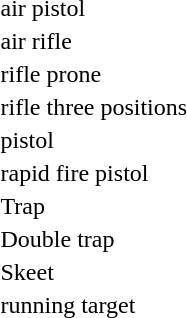<table>
<tr>
<td>air pistol <br></td>
<td></td>
<td></td>
<td></td>
</tr>
<tr>
<td>air rifle<br></td>
<td></td>
<td></td>
<td></td>
</tr>
<tr valign="top">
<td>rifle prone<br></td>
<td></td>
<td></td>
<td></td>
</tr>
<tr valign="top">
<td>rifle three positions<br></td>
<td></td>
<td></td>
<td></td>
</tr>
<tr>
<td>pistol <br></td>
<td></td>
<td></td>
<td></td>
</tr>
<tr>
<td>rapid fire pistol<br></td>
<td></td>
<td></td>
<td></td>
</tr>
<tr>
<td>Trap<br></td>
<td></td>
<td></td>
<td></td>
</tr>
<tr>
<td>Double trap<br></td>
<td></td>
<td></td>
<td></td>
</tr>
<tr>
<td>Skeet<br></td>
<td></td>
<td></td>
<td></td>
</tr>
<tr>
<td>running target<br></td>
<td></td>
<td></td>
<td></td>
</tr>
</table>
